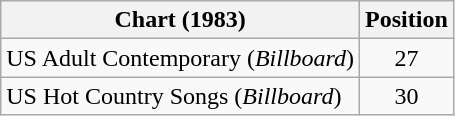<table class="wikitable sortable">
<tr>
<th>Chart (1983)</th>
<th>Position</th>
</tr>
<tr>
<td>US Adult Contemporary (<em>Billboard</em>)</td>
<td align="center">27</td>
</tr>
<tr>
<td>US Hot Country Songs (<em>Billboard</em>)</td>
<td align="center">30</td>
</tr>
</table>
